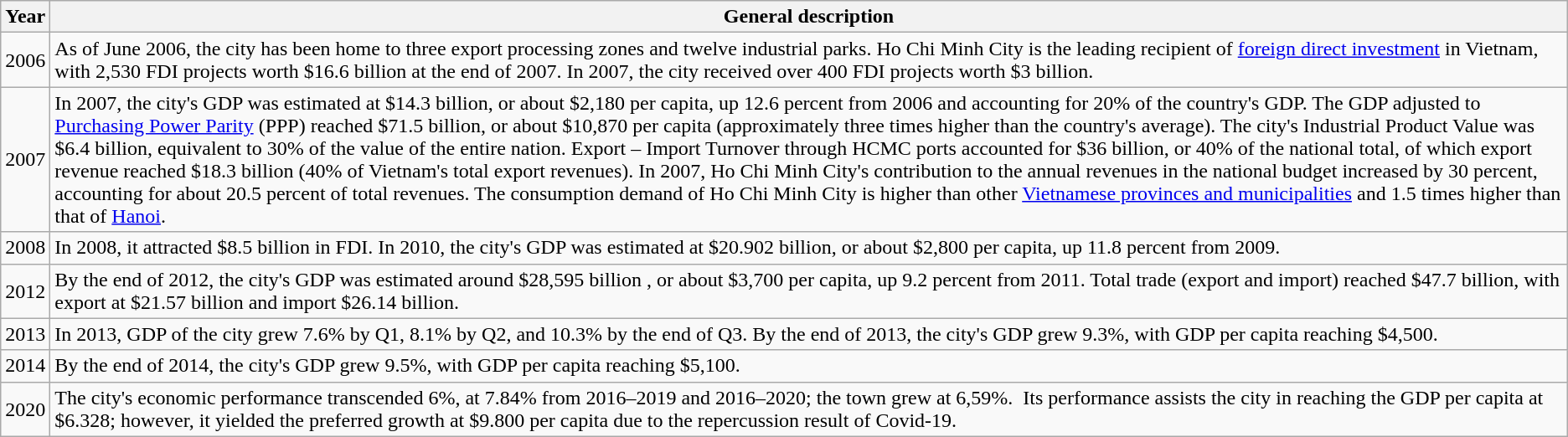<table class="wikitable">
<tr>
<th>Year</th>
<th>General description</th>
</tr>
<tr>
<td>2006</td>
<td>As of June 2006, the city has been home to three export processing zones and twelve industrial parks. Ho Chi Minh City is the leading recipient of <a href='#'>foreign direct investment</a> in Vietnam, with 2,530 FDI projects worth $16.6 billion at the end of 2007. In 2007, the city received over 400 FDI projects worth $3 billion.</td>
</tr>
<tr>
<td>2007</td>
<td>In 2007, the city's GDP was estimated at $14.3 billion, or about $2,180 per capita, up 12.6 percent from 2006 and accounting for 20% of the country's GDP. The GDP adjusted to <a href='#'>Purchasing Power Parity</a> (PPP) reached $71.5 billion, or about $10,870 per capita (approximately three times higher than the country's average). The city's Industrial Product Value was $6.4 billion, equivalent to 30% of the value of the entire nation. Export – Import Turnover through HCMC ports accounted for $36 billion, or 40% of the national total, of which export revenue reached $18.3 billion (40% of Vietnam's total export revenues). In 2007, Ho Chi Minh City's contribution to the annual revenues in the national budget increased by 30 percent, accounting for about 20.5 percent of total revenues. The consumption demand of Ho Chi Minh City is higher than other <a href='#'>Vietnamese provinces and municipalities</a> and 1.5 times higher than that of <a href='#'>Hanoi</a>.</td>
</tr>
<tr>
<td>2008</td>
<td>In 2008, it attracted $8.5 billion in FDI. In 2010, the city's GDP was estimated at $20.902 billion, or about $2,800 per capita, up 11.8 percent from 2009.</td>
</tr>
<tr>
<td>2012</td>
<td>By the end of 2012, the city's GDP was estimated around $28,595 billion , or about $3,700 per capita, up 9.2 percent from 2011. Total trade (export and import) reached $47.7 billion, with export at $21.57 billion and import $26.14 billion.</td>
</tr>
<tr>
<td>2013</td>
<td>In 2013, GDP of the city grew 7.6% by Q1, 8.1% by Q2, and 10.3% by the end of Q3. By the end of 2013, the city's GDP grew 9.3%, with GDP per capita reaching $4,500.</td>
</tr>
<tr>
<td>2014</td>
<td>By the end of 2014, the city's GDP grew 9.5%, with GDP per capita reaching $5,100.</td>
</tr>
<tr>
<td>2020</td>
<td>The city's economic performance transcended 6%, at 7.84% from 2016–2019 and 2016–2020; the town grew at 6,59%.  Its performance assists the city in reaching the GDP per capita at $6.328; however, it yielded the preferred growth at $9.800 per capita due to the repercussion result of Covid-19.</td>
</tr>
</table>
